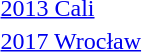<table>
<tr>
<td><a href='#'>2013 Cali</a></td>
<td></td>
<td></td>
<td></td>
</tr>
<tr>
<td><a href='#'>2017 Wrocław</a></td>
<td></td>
<td></td>
<td></td>
</tr>
</table>
